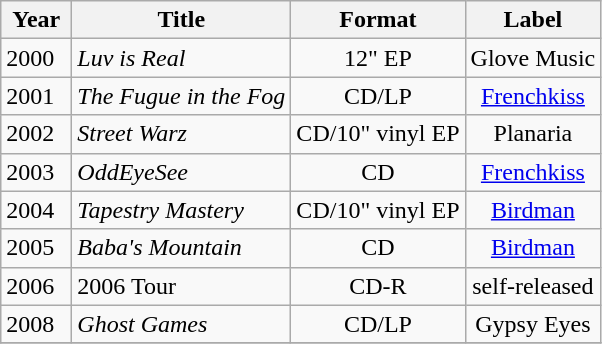<table class="wikitable sortable">
<tr>
<th width="40">Year</th>
<th>Title</th>
<th>Format</th>
<th>Label</th>
</tr>
<tr>
<td align="left" valign="top">2000</td>
<td align="left" valign="top"><em>Luv is Real</em></td>
<td align="center" valign="top">12" EP</td>
<td align="center" valign="top">Glove Music</td>
</tr>
<tr>
<td align="left" valign="top">2001</td>
<td align="left" valign="top"><em>The Fugue in the Fog</em></td>
<td align="center" valign="top">CD/LP</td>
<td align="center" valign="top"><a href='#'>Frenchkiss</a></td>
</tr>
<tr>
<td align="left" valign="top">2002</td>
<td align="left" valign="top"><em>Street Warz</em></td>
<td align="center" valign="top">CD/10" vinyl EP</td>
<td align="center" valign="top">Planaria</td>
</tr>
<tr>
<td align="left" valign="top">2003</td>
<td align="left" valign="top"><em>OddEyeSee</em></td>
<td align="center" valign="top">CD</td>
<td align="center" valign="top"><a href='#'>Frenchkiss</a></td>
</tr>
<tr>
<td align="left" valign="top">2004</td>
<td align="left" valign="top"><em>Tapestry Mastery</em></td>
<td align="center" valign="top">CD/10" vinyl EP</td>
<td align="center" valign="top"><a href='#'>Birdman</a></td>
</tr>
<tr>
<td align="left" valign="top">2005</td>
<td align="left" valign="top"><em>Baba's Mountain</em></td>
<td align="center" valign="top">CD</td>
<td align="center" valign="top"><a href='#'>Birdman</a></td>
</tr>
<tr>
<td align="left" valign="top">2006</td>
<td align="left" valign="top">2006 Tour</td>
<td align="center" valign="top">CD-R</td>
<td align="center" valign="top">self-released</td>
</tr>
<tr>
<td align="left" valign="top">2008</td>
<td align="left" valign="top"><em>Ghost Games</em></td>
<td align="center" valign="top">CD/LP</td>
<td align="center" valign="top">Gypsy Eyes</td>
</tr>
<tr>
</tr>
</table>
